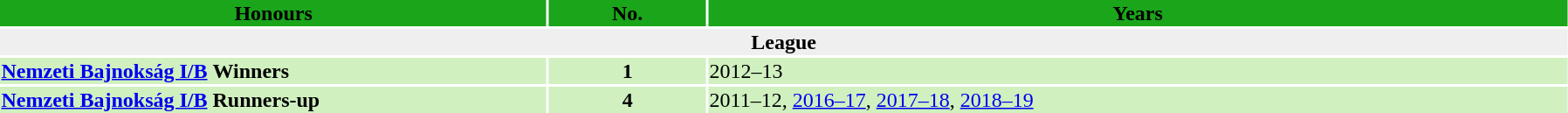<table width=95%>
<tr bgcolor=#1AA51A>
<th width=35%><span>  <strong>Honours</strong></span></th>
<th width=10%><span>   <strong>No.</strong></span></th>
<th !width=50%><span> <strong>Years</strong></span></th>
</tr>
<tr>
<th colspan=6 bgcolor=#EFEFEF><strong>League</strong></th>
</tr>
<tr bgcolor=#d0f0c0>
<td><strong><a href='#'>Nemzeti Bajnokság I/B</a></strong> <strong>Winners</strong></td>
<td align=center><strong>1</strong></td>
<td>2012–13</td>
</tr>
<tr bgcolor=#d0f0c0>
<td><strong><a href='#'>Nemzeti Bajnokság I/B</a></strong> <strong>Runners-up</strong></td>
<td align=center><strong>4</strong></td>
<td>2011–12, <a href='#'>2016–17</a>, <a href='#'>2017–18</a>, <a href='#'>2018–19</a></td>
</tr>
</table>
